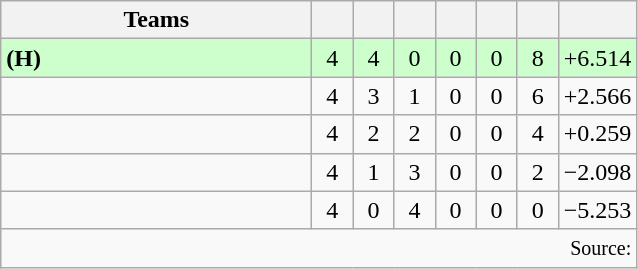<table class="wikitable" style="text-align:center">
<tr>
<th width=200>Teams</th>
<th width=20></th>
<th width=20></th>
<th width=20></th>
<th width=20></th>
<th width=20></th>
<th width=20></th>
<th width=45></th>
</tr>
<tr style="background:#cfc;">
<td align="left"><strong> (H)</strong></td>
<td>4</td>
<td>4</td>
<td>0</td>
<td>0</td>
<td>0</td>
<td>8</td>
<td>+6.514</td>
</tr>
<tr>
<td align="left"></td>
<td>4</td>
<td>3</td>
<td>1</td>
<td>0</td>
<td>0</td>
<td>6</td>
<td>+2.566</td>
</tr>
<tr>
<td align="left"></td>
<td>4</td>
<td>2</td>
<td>2</td>
<td>0</td>
<td>0</td>
<td>4</td>
<td>+0.259</td>
</tr>
<tr>
<td align="left"></td>
<td>4</td>
<td>1</td>
<td>3</td>
<td>0</td>
<td>0</td>
<td>2</td>
<td>−2.098</td>
</tr>
<tr>
<td align="left"></td>
<td>4</td>
<td>0</td>
<td>4</td>
<td>0</td>
<td>0</td>
<td>0</td>
<td>−5.253</td>
</tr>
<tr>
<td colspan="8" style="text-align:right;"><small>Source: </small></td>
</tr>
</table>
